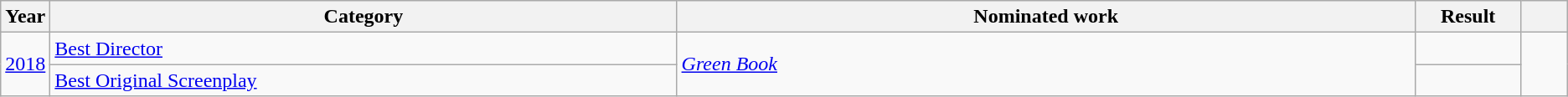<table class="wikitable sortable">
<tr>
<th scope="col" style="width:1em;">Year</th>
<th scope="col" style="width:33em;">Category</th>
<th scope="col" style="width:39em;">Nominated work</th>
<th scope="col" style="width:5em;">Result</th>
<th scope="col" style="width:2em;" class="unsortable"></th>
</tr>
<tr>
<td rowspan="2"><a href='#'>2018</a></td>
<td><a href='#'>Best Director</a></td>
<td rowspan="2"><em><a href='#'>Green Book</a></em></td>
<td></td>
<td style="text-align:center;" rowspan="2"></td>
</tr>
<tr>
<td><a href='#'>Best Original Screenplay</a></td>
<td></td>
</tr>
</table>
